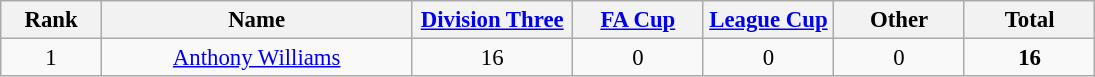<table class="wikitable" style="font-size: 95%; text-align: center;">
<tr>
<th width=60>Rank</th>
<th width=200>Name</th>
<th width=100><a href='#'>Division Three</a></th>
<th width=80><a href='#'>FA Cup</a></th>
<th width=80><a href='#'>League Cup</a></th>
<th width=80>Other</th>
<th width=80><strong>Total</strong></th>
</tr>
<tr>
<td>1</td>
<td><a href='#'>Anthony Williams</a></td>
<td>16</td>
<td>0</td>
<td>0</td>
<td>0</td>
<td><strong>16</strong></td>
</tr>
</table>
